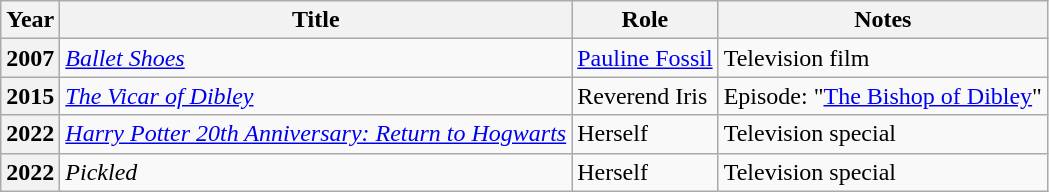<table class="wikitable plainrowheaders sortable">
<tr>
<th scope="col">Year</th>
<th scope="col">Title</th>
<th scope="col">Role</th>
<th scope="col" class="unsortable">Notes</th>
</tr>
<tr>
<th scope="row">2007</th>
<td><em><a href='#'>Ballet Shoes</a></em></td>
<td><a href='#'>Pauline Fossil</a></td>
<td>Television film</td>
</tr>
<tr>
<th scope="row">2015</th>
<td><em><a href='#'>The Vicar of Dibley</a></em></td>
<td>Reverend Iris</td>
<td>Episode: "<a href='#'>The Bishop of Dibley</a>"</td>
</tr>
<tr>
<th scope="row">2022</th>
<td><em><a href='#'>Harry Potter 20th Anniversary: Return to Hogwarts</a></em></td>
<td>Herself</td>
<td>Television special</td>
</tr>
<tr>
<th scope="row">2022</th>
<td><em>Pickled</em></td>
<td>Herself</td>
<td>Television special</td>
</tr>
</table>
